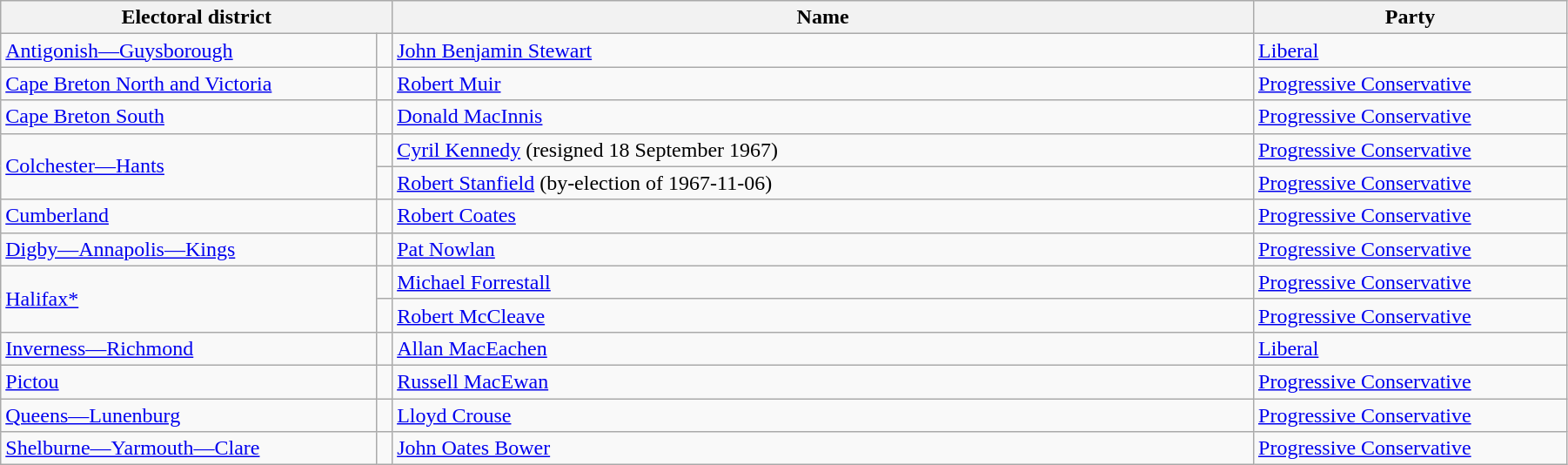<table class="wikitable" width=95%>
<tr>
<th colspan=2 width=25%>Electoral district</th>
<th>Name</th>
<th width=20%>Party</th>
</tr>
<tr>
<td width=24%><a href='#'>Antigonish—Guysborough</a></td>
<td></td>
<td><a href='#'>John Benjamin Stewart</a></td>
<td><a href='#'>Liberal</a></td>
</tr>
<tr>
<td><a href='#'>Cape Breton North and Victoria</a></td>
<td></td>
<td><a href='#'>Robert Muir</a></td>
<td><a href='#'>Progressive Conservative</a></td>
</tr>
<tr>
<td><a href='#'>Cape Breton South</a></td>
<td></td>
<td><a href='#'>Donald MacInnis</a></td>
<td><a href='#'>Progressive Conservative</a></td>
</tr>
<tr>
<td rowspan=2><a href='#'>Colchester—Hants</a></td>
<td></td>
<td><a href='#'>Cyril Kennedy</a> (resigned 18 September 1967)</td>
<td><a href='#'>Progressive Conservative</a></td>
</tr>
<tr>
<td></td>
<td><a href='#'>Robert Stanfield</a> (by-election of 1967-11-06)</td>
<td><a href='#'>Progressive Conservative</a></td>
</tr>
<tr>
<td><a href='#'>Cumberland</a></td>
<td></td>
<td><a href='#'>Robert Coates</a></td>
<td><a href='#'>Progressive Conservative</a></td>
</tr>
<tr>
<td><a href='#'>Digby—Annapolis—Kings</a></td>
<td></td>
<td><a href='#'>Pat Nowlan</a></td>
<td><a href='#'>Progressive Conservative</a></td>
</tr>
<tr>
<td rowspan=2><a href='#'>Halifax*</a></td>
<td></td>
<td><a href='#'>Michael Forrestall</a></td>
<td><a href='#'>Progressive Conservative</a></td>
</tr>
<tr>
<td></td>
<td><a href='#'>Robert McCleave</a></td>
<td><a href='#'>Progressive Conservative</a></td>
</tr>
<tr>
<td><a href='#'>Inverness—Richmond</a></td>
<td></td>
<td><a href='#'>Allan MacEachen</a></td>
<td><a href='#'>Liberal</a></td>
</tr>
<tr>
<td><a href='#'>Pictou</a></td>
<td></td>
<td><a href='#'>Russell MacEwan</a></td>
<td><a href='#'>Progressive Conservative</a></td>
</tr>
<tr>
<td><a href='#'>Queens—Lunenburg</a></td>
<td></td>
<td><a href='#'>Lloyd Crouse</a></td>
<td><a href='#'>Progressive Conservative</a></td>
</tr>
<tr>
<td><a href='#'>Shelburne—Yarmouth—Clare</a></td>
<td></td>
<td><a href='#'>John Oates Bower</a></td>
<td><a href='#'>Progressive Conservative</a></td>
</tr>
</table>
